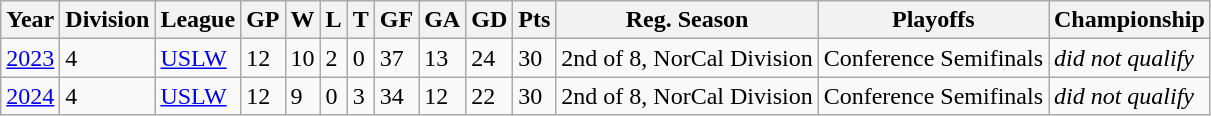<table class="wikitable">
<tr>
<th>Year</th>
<th>Division</th>
<th>League</th>
<th>GP</th>
<th>W</th>
<th>L</th>
<th>T</th>
<th>GF</th>
<th>GA</th>
<th>GD</th>
<th>Pts</th>
<th>Reg. Season</th>
<th>Playoffs</th>
<th>Championship</th>
</tr>
<tr>
<td><a href='#'>2023</a></td>
<td>4</td>
<td><a href='#'>USLW</a></td>
<td>12</td>
<td>10</td>
<td>2</td>
<td>0</td>
<td>37</td>
<td>13</td>
<td>24</td>
<td>30</td>
<td>2nd of 8, NorCal Division</td>
<td>Conference Semifinals</td>
<td><em>did not qualify</em></td>
</tr>
<tr>
<td><a href='#'>2024</a></td>
<td>4</td>
<td><a href='#'>USLW</a></td>
<td>12</td>
<td>9</td>
<td>0</td>
<td>3</td>
<td>34</td>
<td>12</td>
<td>22</td>
<td>30</td>
<td>2nd of 8, NorCal Division</td>
<td>Conference Semifinals</td>
<td><em>did not qualify</em></td>
</tr>
</table>
